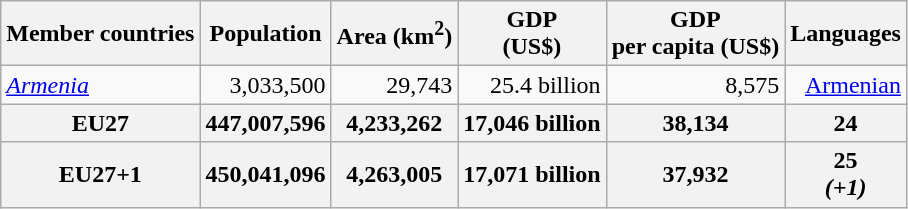<table class="wikitable" style="text-align:right;">
<tr>
<th>Member countries</th>
<th>Population</th>
<th>Area (km<sup>2</sup>)</th>
<th>GDP <br>(US$)</th>
<th>GDP <br>per capita (US$)</th>
<th>Languages</th>
</tr>
<tr>
<td style="text-align:left;"> <em><a href='#'>Armenia</a></em></td>
<td>3,033,500</td>
<td>29,743</td>
<td>25.4 billion</td>
<td>8,575</td>
<td><a href='#'>Armenian</a></td>
</tr>
<tr>
<th>EU27</th>
<th>447,007,596</th>
<th>4,233,262</th>
<th>17,046 billion</th>
<th>38,134</th>
<th>24</th>
</tr>
<tr>
<th>EU27+1</th>
<th>450,041,096 <br></th>
<th>4,263,005 <br></th>
<th>17,071 billion <br></th>
<th>37,932</th>
<th>25<br><em>(+1)</em></th>
</tr>
</table>
